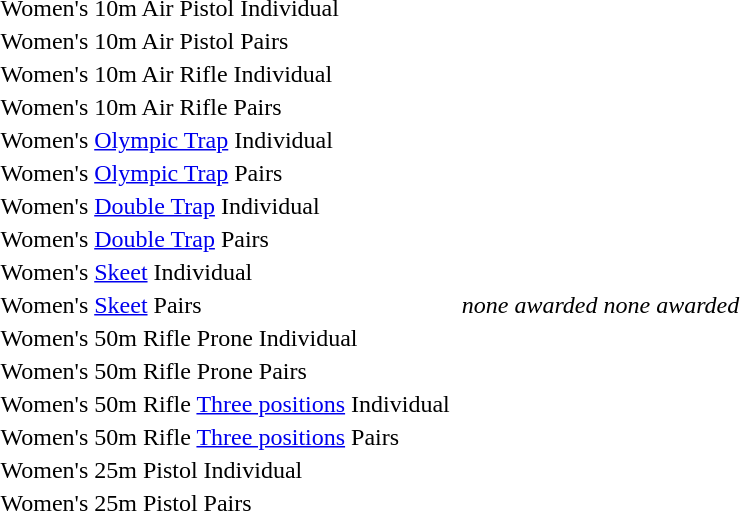<table>
<tr>
<td>Women's 10m Air Pistol Individual</td>
<td></td>
<td></td>
<td></td>
</tr>
<tr>
<td>Women's 10m Air Pistol Pairs</td>
<td></td>
<td></td>
<td></td>
</tr>
<tr>
<td>Women's 10m Air Rifle Individual</td>
<td></td>
<td></td>
<td></td>
</tr>
<tr>
<td>Women's 10m Air Rifle Pairs</td>
<td></td>
<td></td>
<td></td>
</tr>
<tr>
<td>Women's <a href='#'>Olympic Trap</a> Individual</td>
<td></td>
<td></td>
<td></td>
</tr>
<tr>
<td>Women's <a href='#'>Olympic Trap</a> Pairs</td>
<td></td>
<td></td>
<td></td>
</tr>
<tr>
<td>Women's <a href='#'>Double Trap</a> Individual</td>
<td></td>
<td></td>
<td></td>
</tr>
<tr>
<td>Women's <a href='#'>Double Trap</a> Pairs</td>
<td></td>
<td></td>
<td></td>
</tr>
<tr>
<td>Women's <a href='#'>Skeet</a> Individual</td>
<td></td>
<td></td>
<td></td>
</tr>
<tr>
<td>Women's <a href='#'>Skeet</a> Pairs</td>
<td></td>
<td><em>none awarded</em></td>
<td><em>none awarded</em></td>
</tr>
<tr>
<td>Women's 50m Rifle Prone Individual</td>
<td></td>
<td></td>
<td></td>
</tr>
<tr>
<td>Women's 50m Rifle Prone Pairs</td>
<td></td>
<td></td>
<td></td>
</tr>
<tr>
<td>Women's 50m Rifle <a href='#'>Three positions</a> Individual</td>
<td></td>
<td></td>
<td></td>
</tr>
<tr>
<td>Women's 50m Rifle <a href='#'>Three positions</a> Pairs</td>
<td></td>
<td></td>
<td></td>
</tr>
<tr>
<td>Women's 25m Pistol Individual</td>
<td></td>
<td></td>
<td></td>
</tr>
<tr>
<td>Women's 25m Pistol Pairs</td>
<td></td>
<td></td>
<td></td>
</tr>
</table>
